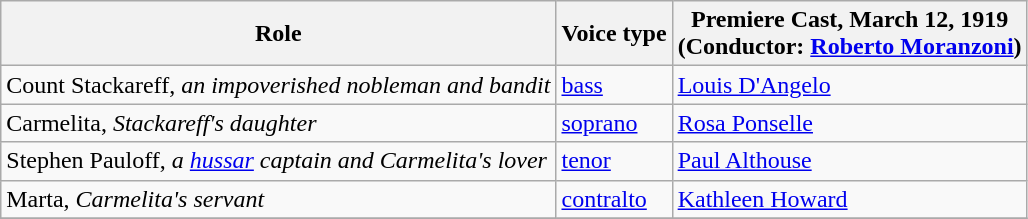<table class="wikitable">
<tr>
<th>Role</th>
<th>Voice type</th>
<th>Premiere Cast, March 12, 1919 <br>(Conductor: <a href='#'>Roberto Moranzoni</a>)</th>
</tr>
<tr>
<td>Count Stackareff, <em>an impoverished nobleman and bandit</em></td>
<td><a href='#'>bass</a></td>
<td><a href='#'>Louis D'Angelo</a></td>
</tr>
<tr>
<td>Carmelita, <em>Stackareff's daughter</em></td>
<td><a href='#'>soprano</a></td>
<td><a href='#'>Rosa Ponselle</a></td>
</tr>
<tr>
<td>Stephen Pauloff, <em>a <a href='#'>hussar</a> captain  and Carmelita's lover</em></td>
<td><a href='#'>tenor</a></td>
<td><a href='#'>Paul Althouse</a></td>
</tr>
<tr>
<td>Marta, <em>Carmelita's servant</em></td>
<td><a href='#'>contralto</a></td>
<td><a href='#'>Kathleen Howard</a></td>
</tr>
<tr>
</tr>
</table>
